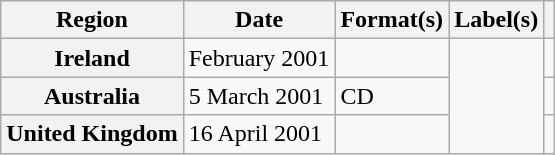<table class="wikitable plainrowheaders">
<tr>
<th scope="col">Region</th>
<th scope="col">Date</th>
<th scope="col">Format(s)</th>
<th scope="col">Label(s)</th>
<th scope="col"></th>
</tr>
<tr>
<th scope="row">Ireland</th>
<td>February 2001</td>
<td></td>
<td rowspan="3"></td>
<td align="center"></td>
</tr>
<tr>
<th scope="row">Australia</th>
<td>5 March 2001</td>
<td>CD</td>
<td align="center"></td>
</tr>
<tr>
<th scope="row">United Kingdom</th>
<td>16 April 2001</td>
<td></td>
<td align="center"></td>
</tr>
</table>
